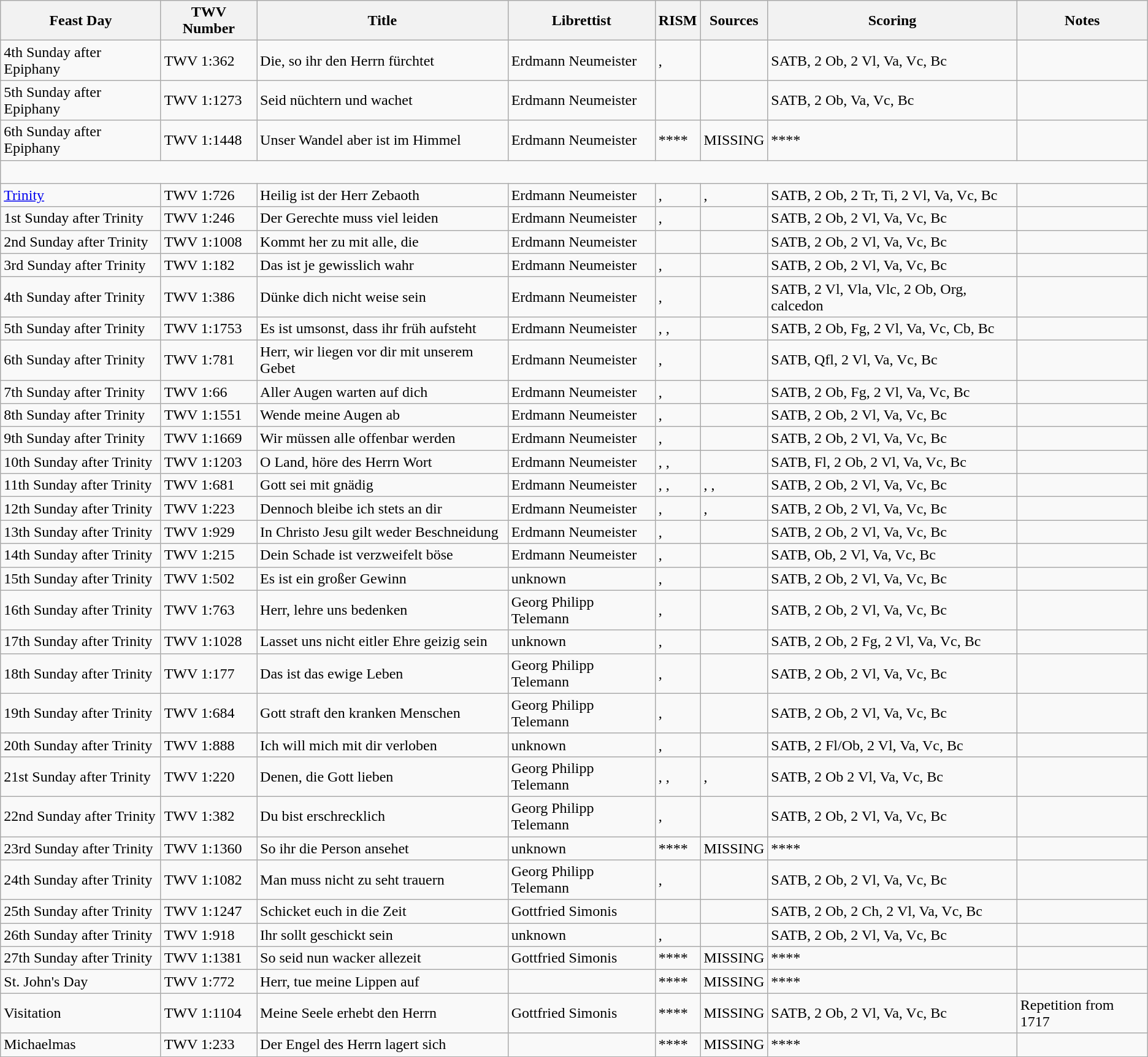<table class="wikitable sortable">
<tr>
<th>Feast Day</th>
<th>TWV Number</th>
<th>Title</th>
<th>Librettist</th>
<th>RISM</th>
<th>Sources</th>
<th>Scoring</th>
<th>Notes</th>
</tr>
<tr>
<td>4th Sunday after Epiphany</td>
<td>TWV 1:362</td>
<td>Die, so ihr den Herrn fürchtet</td>
<td>Erdmann Neumeister</td>
<td>, </td>
<td></td>
<td>SATB, 2 Ob, 2 Vl, Va, Vc, Bc</td>
<td></td>
</tr>
<tr>
<td>5th Sunday after Epiphany</td>
<td>TWV 1:1273</td>
<td>Seid nüchtern und wachet</td>
<td>Erdmann Neumeister</td>
<td></td>
<td></td>
<td>SATB, 2 Ob, Va, Vc, Bc</td>
<td></td>
</tr>
<tr>
<td>6th Sunday after Epiphany</td>
<td>TWV 1:1448</td>
<td>Unser Wandel aber ist im Himmel</td>
<td>Erdmann Neumeister</td>
<td>****</td>
<td>MISSING</td>
<td>****</td>
<td></td>
</tr>
<tr>
<td colspan="8"> </td>
</tr>
<tr>
<td><a href='#'>Trinity</a></td>
<td>TWV 1:726</td>
<td>Heilig ist der Herr Zebaoth</td>
<td>Erdmann Neumeister</td>
<td>, </td>
<td>, </td>
<td>SATB, 2 Ob, 2 Tr, Ti, 2 Vl, Va, Vc, Bc</td>
<td></td>
</tr>
<tr>
<td>1st Sunday after Trinity</td>
<td>TWV 1:246</td>
<td>Der Gerechte muss viel leiden</td>
<td>Erdmann Neumeister</td>
<td>, </td>
<td></td>
<td>SATB, 2 Ob, 2 Vl, Va, Vc, Bc</td>
<td></td>
</tr>
<tr>
<td>2nd Sunday after Trinity</td>
<td>TWV 1:1008</td>
<td>Kommt her zu mit alle, die</td>
<td>Erdmann Neumeister</td>
<td></td>
<td></td>
<td>SATB, 2 Ob, 2 Vl, Va, Vc, Bc</td>
<td></td>
</tr>
<tr>
<td>3rd Sunday after Trinity</td>
<td>TWV 1:182</td>
<td>Das ist je gewisslich wahr</td>
<td>Erdmann Neumeister</td>
<td>, </td>
<td></td>
<td>SATB, 2 Ob, 2 Vl, Va, Vc, Bc</td>
<td></td>
</tr>
<tr>
<td>4th Sunday after Trinity</td>
<td>TWV 1:386</td>
<td>Dünke dich nicht weise sein</td>
<td>Erdmann Neumeister</td>
<td>, </td>
<td></td>
<td>SATB, 2 Vl, Vla, Vlc, 2 Ob, Org, calcedon</td>
<td></td>
</tr>
<tr>
<td>5th Sunday after Trinity</td>
<td>TWV 1:1753</td>
<td>Es ist umsonst, dass ihr früh aufsteht</td>
<td>Erdmann Neumeister</td>
<td>, , </td>
<td></td>
<td>SATB, 2 Ob, Fg, 2 Vl, Va, Vc, Cb, Bc</td>
<td></td>
</tr>
<tr>
<td>6th Sunday after Trinity</td>
<td>TWV 1:781</td>
<td>Herr, wir liegen vor dir mit unserem Gebet</td>
<td>Erdmann Neumeister</td>
<td>, </td>
<td></td>
<td>SATB, Qfl, 2 Vl, Va, Vc, Bc</td>
<td></td>
</tr>
<tr>
<td>7th Sunday after Trinity</td>
<td>TWV 1:66</td>
<td>Aller Augen warten auf dich</td>
<td>Erdmann Neumeister</td>
<td>, </td>
<td></td>
<td>SATB, 2 Ob, Fg, 2 Vl, Va, Vc, Bc</td>
<td></td>
</tr>
<tr>
<td>8th Sunday after Trinity</td>
<td>TWV 1:1551</td>
<td>Wende meine Augen ab</td>
<td>Erdmann Neumeister</td>
<td>, </td>
<td></td>
<td>SATB, 2 Ob, 2 Vl, Va, Vc, Bc</td>
<td></td>
</tr>
<tr>
<td>9th Sunday after Trinity</td>
<td>TWV 1:1669</td>
<td>Wir müssen alle offenbar werden</td>
<td>Erdmann Neumeister</td>
<td>, </td>
<td></td>
<td>SATB, 2 Ob, 2 Vl, Va, Vc, Bc</td>
<td></td>
</tr>
<tr>
<td>10th Sunday after Trinity</td>
<td>TWV 1:1203</td>
<td>O Land, höre des Herrn Wort</td>
<td>Erdmann Neumeister</td>
<td>, , </td>
<td></td>
<td>SATB, Fl, 2 Ob, 2 Vl, Va, Vc, Bc</td>
<td></td>
</tr>
<tr>
<td>11th Sunday after Trinity</td>
<td>TWV 1:681</td>
<td>Gott sei mit gnädig</td>
<td>Erdmann Neumeister</td>
<td>, , </td>
<td>, , </td>
<td>SATB, 2 Ob, 2 Vl, Va, Vc, Bc</td>
<td></td>
</tr>
<tr>
<td>12th Sunday after Trinity</td>
<td>TWV 1:223</td>
<td>Dennoch bleibe ich stets an dir</td>
<td>Erdmann Neumeister</td>
<td>, </td>
<td>, </td>
<td>SATB, 2 Ob, 2 Vl, Va, Vc, Bc</td>
<td></td>
</tr>
<tr>
<td>13th Sunday after Trinity</td>
<td>TWV 1:929</td>
<td>In Christo Jesu gilt weder Beschneidung</td>
<td>Erdmann Neumeister</td>
<td>, </td>
<td></td>
<td>SATB, 2 Ob, 2 Vl, Va, Vc, Bc</td>
<td></td>
</tr>
<tr>
<td>14th Sunday after Trinity</td>
<td>TWV 1:215</td>
<td>Dein Schade ist verzweifelt böse</td>
<td>Erdmann Neumeister</td>
<td>, </td>
<td></td>
<td>SATB, Ob, 2 Vl, Va, Vc, Bc</td>
<td></td>
</tr>
<tr>
<td>15th Sunday after Trinity</td>
<td>TWV 1:502</td>
<td>Es ist ein großer Gewinn</td>
<td>unknown</td>
<td>, </td>
<td></td>
<td>SATB, 2 Ob, 2 Vl, Va, Vc, Bc</td>
<td></td>
</tr>
<tr>
<td>16th Sunday after Trinity</td>
<td>TWV 1:763</td>
<td>Herr, lehre uns bedenken</td>
<td>Georg Philipp Telemann</td>
<td>, </td>
<td></td>
<td>SATB, 2 Ob, 2 Vl, Va, Vc, Bc</td>
<td></td>
</tr>
<tr>
<td>17th Sunday after Trinity</td>
<td>TWV 1:1028</td>
<td>Lasset uns nicht eitler Ehre geizig sein</td>
<td>unknown</td>
<td>, </td>
<td></td>
<td>SATB, 2 Ob, 2 Fg, 2 Vl, Va, Vc, Bc</td>
<td></td>
</tr>
<tr>
<td>18th Sunday after Trinity</td>
<td>TWV 1:177</td>
<td>Das ist das ewige Leben</td>
<td>Georg Philipp Telemann</td>
<td>, </td>
<td></td>
<td>SATB, 2 Ob, 2 Vl, Va, Vc, Bc</td>
<td></td>
</tr>
<tr>
<td>19th Sunday after Trinity</td>
<td>TWV 1:684</td>
<td>Gott straft den kranken Menschen</td>
<td>Georg Philipp Telemann</td>
<td>, </td>
<td></td>
<td>SATB, 2 Ob, 2 Vl, Va, Vc, Bc</td>
<td></td>
</tr>
<tr>
<td>20th Sunday after Trinity</td>
<td>TWV 1:888</td>
<td>Ich will mich mit dir verloben</td>
<td>unknown</td>
<td>, </td>
<td></td>
<td>SATB, 2 Fl/Ob, 2 Vl, Va, Vc, Bc</td>
<td></td>
</tr>
<tr>
<td>21st Sunday after Trinity</td>
<td>TWV 1:220</td>
<td>Denen, die Gott lieben</td>
<td>Georg Philipp Telemann</td>
<td>, , </td>
<td>, </td>
<td>SATB, 2 Ob 2 Vl, Va, Vc, Bc</td>
<td></td>
</tr>
<tr>
<td>22nd Sunday after Trinity</td>
<td>TWV 1:382</td>
<td>Du bist erschrecklich</td>
<td>Georg Philipp Telemann</td>
<td>, </td>
<td></td>
<td>SATB, 2 Ob, 2 Vl, Va, Vc, Bc</td>
<td></td>
</tr>
<tr>
<td>23rd Sunday after Trinity</td>
<td>TWV 1:1360</td>
<td>So ihr die Person ansehet</td>
<td>unknown</td>
<td>****</td>
<td>MISSING</td>
<td>****</td>
<td></td>
</tr>
<tr>
<td>24th Sunday after Trinity</td>
<td>TWV 1:1082</td>
<td>Man muss nicht zu seht trauern</td>
<td>Georg Philipp Telemann</td>
<td>, </td>
<td></td>
<td>SATB, 2 Ob, 2 Vl, Va, Vc, Bc</td>
<td></td>
</tr>
<tr>
<td>25th Sunday after Trinity</td>
<td>TWV 1:1247</td>
<td>Schicket euch in die Zeit</td>
<td>Gottfried Simonis</td>
<td></td>
<td></td>
<td>SATB, 2 Ob, 2 Ch, 2 Vl, Va, Vc, Bc</td>
<td></td>
</tr>
<tr>
<td>26th Sunday after Trinity</td>
<td>TWV 1:918</td>
<td>Ihr sollt geschickt sein</td>
<td>unknown</td>
<td>, </td>
<td></td>
<td>SATB, 2 Ob, 2 Vl, Va, Vc, Bc</td>
<td></td>
</tr>
<tr>
<td>27th Sunday after Trinity</td>
<td>TWV 1:1381</td>
<td>So seid nun wacker allezeit</td>
<td>Gottfried Simonis</td>
<td>****</td>
<td>MISSING</td>
<td>****</td>
<td></td>
</tr>
<tr>
<td>St. John's Day</td>
<td>TWV 1:772</td>
<td>Herr, tue meine Lippen auf</td>
<td></td>
<td>****</td>
<td>MISSING</td>
<td>****</td>
<td></td>
</tr>
<tr>
<td>Visitation</td>
<td>TWV 1:1104</td>
<td>Meine Seele erhebt den Herrn</td>
<td>Gottfried Simonis</td>
<td>****</td>
<td>MISSING</td>
<td>SATB, 2 Ob, 2 Vl, Va, Vc, Bc</td>
<td>Repetition from 1717</td>
</tr>
<tr>
<td>Michaelmas</td>
<td>TWV 1:233</td>
<td>Der Engel des Herrn lagert sich</td>
<td></td>
<td>****</td>
<td>MISSING</td>
<td>****</td>
<td></td>
</tr>
</table>
